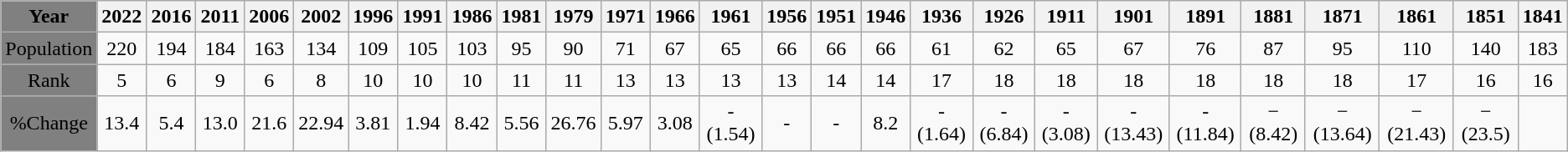<table class="wikitable">
<tr>
<th style="background:grey;">Year</th>
<th>2022</th>
<th>2016</th>
<th>2011</th>
<th>2006</th>
<th>2002</th>
<th>1996</th>
<th>1991</th>
<th>1986</th>
<th>1981</th>
<th>1979</th>
<th>1971</th>
<th>1966</th>
<th>1961</th>
<th>1956</th>
<th>1951</th>
<th>1946</th>
<th>1936</th>
<th>1926</th>
<th>1911</th>
<th>1901</th>
<th>1891</th>
<th>1881</th>
<th>1871</th>
<th>1861</th>
<th>1851</th>
<th>1841</th>
</tr>
<tr align="center">
<td style="background:grey;">Population</td>
<td>220</td>
<td>194</td>
<td>184</td>
<td>163</td>
<td>134</td>
<td>109</td>
<td>105</td>
<td>103</td>
<td>95</td>
<td>90</td>
<td>71</td>
<td>67</td>
<td>65</td>
<td>66</td>
<td>66</td>
<td>66</td>
<td>61</td>
<td>62</td>
<td>65</td>
<td>67</td>
<td>76</td>
<td>87</td>
<td>95</td>
<td>110</td>
<td>140</td>
<td>183</td>
</tr>
<tr align="center">
<td style="background:grey;">Rank</td>
<td>5</td>
<td>6</td>
<td>9</td>
<td>6</td>
<td>8</td>
<td>10</td>
<td>10</td>
<td>10</td>
<td>11</td>
<td>11</td>
<td>13</td>
<td>13</td>
<td>13</td>
<td>13</td>
<td>14</td>
<td>14</td>
<td>17</td>
<td>18</td>
<td>18</td>
<td>18</td>
<td>18</td>
<td>18</td>
<td>18</td>
<td>17</td>
<td>16</td>
<td>16</td>
</tr>
<tr align="center">
<td style="background:grey;">%Change</td>
<td>13.4</td>
<td>5.4</td>
<td>13.0</td>
<td>21.6</td>
<td>22.94</td>
<td>3.81</td>
<td>1.94</td>
<td>8.42</td>
<td>5.56</td>
<td>26.76</td>
<td>5.97</td>
<td>3.08</td>
<td>- (1.54)</td>
<td>-</td>
<td>-</td>
<td>8.2</td>
<td>- (1.64)</td>
<td>- (6.84)</td>
<td>- (3.08)</td>
<td>- (13.43)</td>
<td>- (11.84)</td>
<td>− (8.42)</td>
<td>− (13.64)</td>
<td>− (21.43)</td>
<td>− (23.5)</td>
<td></td>
</tr>
</table>
